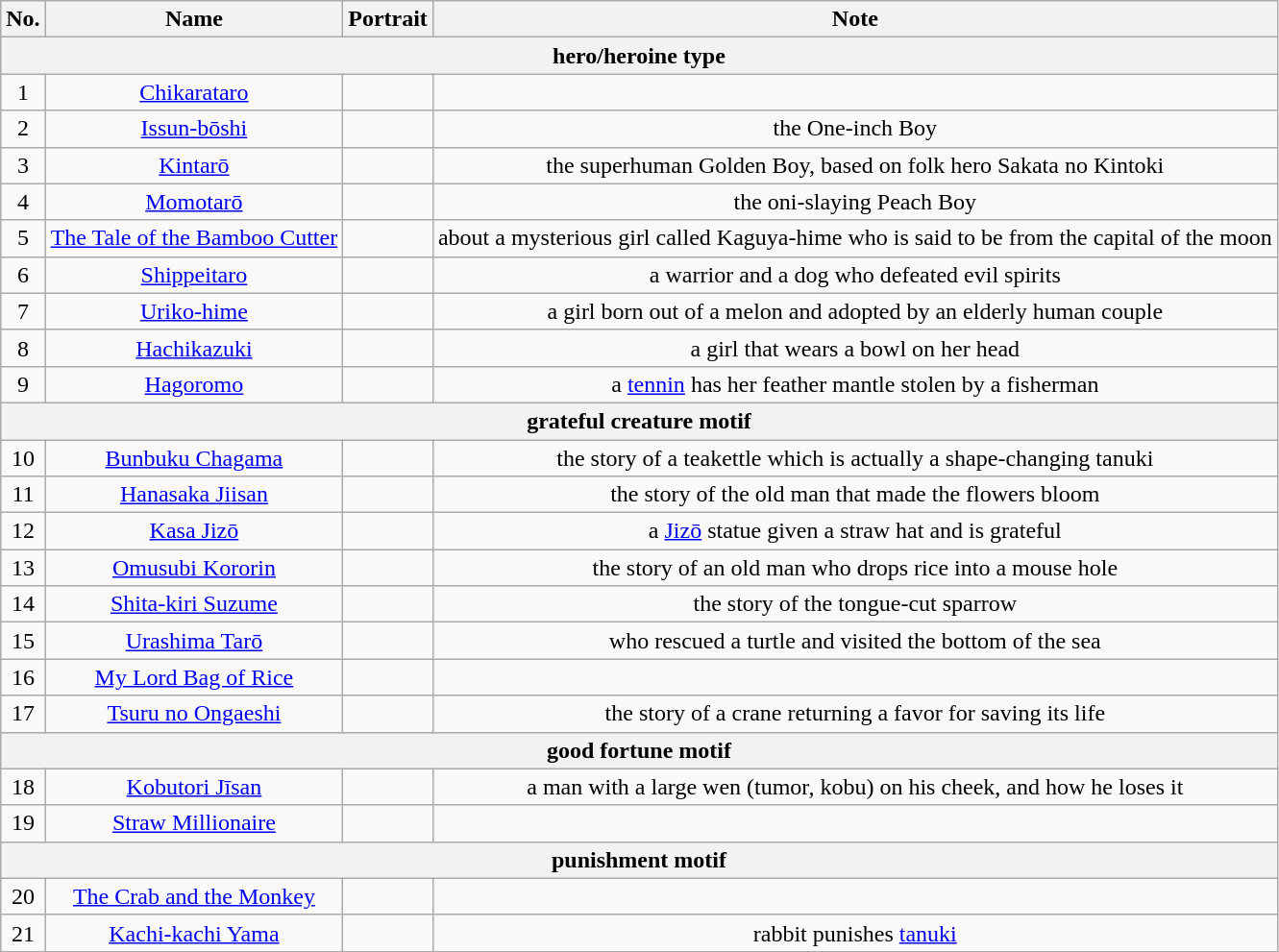<table class="wikitable" style="text-align:center">
<tr>
<th>No.</th>
<th>Name</th>
<th>Portrait</th>
<th>Note</th>
</tr>
<tr>
<th colspan="6"><strong>hero/heroine type</strong></th>
</tr>
<tr>
<td>1</td>
<td><a href='#'>Chikarataro</a></td>
<td></td>
<td></td>
</tr>
<tr>
<td>2</td>
<td><a href='#'>Issun-bōshi</a></td>
<td></td>
<td>the One-inch Boy</td>
</tr>
<tr>
<td>3</td>
<td><a href='#'>Kintarō</a></td>
<td></td>
<td>the superhuman Golden Boy, based on folk hero Sakata no Kintoki</td>
</tr>
<tr>
<td>4</td>
<td><a href='#'>Momotarō</a></td>
<td></td>
<td>the oni-slaying Peach Boy</td>
</tr>
<tr>
<td>5</td>
<td><a href='#'>The Tale of the Bamboo Cutter</a></td>
<td></td>
<td>about a mysterious girl called Kaguya-hime who is said to be from the capital of the moon</td>
</tr>
<tr>
<td>6</td>
<td><a href='#'>Shippeitaro</a></td>
<td></td>
<td>a warrior and a dog who defeated evil spirits</td>
</tr>
<tr>
<td>7</td>
<td><a href='#'>Uriko-hime</a></td>
<td></td>
<td>a girl born out of a melon and adopted by an elderly human couple</td>
</tr>
<tr>
<td>8</td>
<td><a href='#'>Hachikazuki</a></td>
<td></td>
<td>a girl that wears a bowl on her head</td>
</tr>
<tr>
<td>9</td>
<td><a href='#'>Hagoromo</a></td>
<td></td>
<td>a <a href='#'>tennin</a> has her feather mantle stolen by a fisherman</td>
</tr>
<tr>
<th colspan="6"><strong>grateful creature motif</strong></th>
</tr>
<tr>
<td>10</td>
<td><a href='#'>Bunbuku Chagama</a></td>
<td></td>
<td>the story of a teakettle which is actually a shape-changing tanuki</td>
</tr>
<tr>
<td>11</td>
<td><a href='#'>Hanasaka Jiisan</a></td>
<td></td>
<td>the story of the old man that made the flowers bloom</td>
</tr>
<tr>
<td>12</td>
<td><a href='#'>Kasa Jizō</a></td>
<td></td>
<td>a <a href='#'>Jizō</a> statue given a straw hat and is grateful</td>
</tr>
<tr>
<td>13</td>
<td><a href='#'>Omusubi Kororin</a></td>
<td></td>
<td>the story of an old man who drops rice into a mouse hole</td>
</tr>
<tr>
<td>14</td>
<td><a href='#'>Shita-kiri Suzume</a></td>
<td></td>
<td>the story of the tongue-cut sparrow</td>
</tr>
<tr>
<td>15</td>
<td><a href='#'>Urashima Tarō</a></td>
<td></td>
<td>who rescued a turtle and visited the bottom of the sea</td>
</tr>
<tr>
<td>16</td>
<td><a href='#'>My Lord Bag of Rice</a></td>
<td></td>
<td></td>
</tr>
<tr>
<td>17</td>
<td><a href='#'>Tsuru no Ongaeshi</a></td>
<td></td>
<td>the story of a crane returning a favor for saving its life</td>
</tr>
<tr>
<th colspan="6"><strong>good fortune motif</strong></th>
</tr>
<tr>
<td>18</td>
<td><a href='#'>Kobutori Jīsan</a></td>
<td></td>
<td>a man with a large wen (tumor, kobu) on his cheek, and how he loses it</td>
</tr>
<tr>
<td>19</td>
<td><a href='#'>Straw Millionaire</a></td>
<td></td>
<td></td>
</tr>
<tr>
<th colspan="6"><strong>punishment motif</strong></th>
</tr>
<tr>
<td>20</td>
<td><a href='#'>The Crab and the Monkey</a></td>
<td></td>
<td></td>
</tr>
<tr>
<td>21</td>
<td><a href='#'>Kachi-kachi Yama</a></td>
<td></td>
<td>rabbit punishes <a href='#'>tanuki</a></td>
</tr>
<tr>
</tr>
</table>
